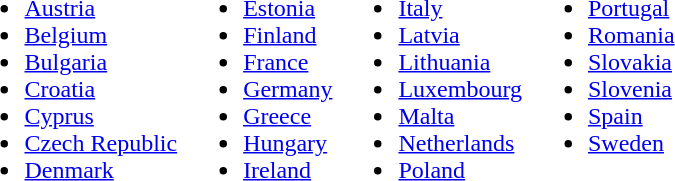<table>
<tr>
<td valign=top><br><ul><li> <a href='#'>Austria</a></li><li> <a href='#'>Belgium</a></li><li> <a href='#'>Bulgaria</a></li><li> <a href='#'>Croatia</a></li><li> <a href='#'>Cyprus</a></li><li> <a href='#'>Czech Republic</a></li><li> <a href='#'>Denmark</a></li></ul></td>
<td valign=top><br><ul><li> <a href='#'>Estonia</a></li><li> <a href='#'>Finland</a></li><li> <a href='#'>France</a></li><li> <a href='#'>Germany</a></li><li> <a href='#'>Greece</a></li><li> <a href='#'>Hungary</a></li><li> <a href='#'>Ireland</a></li></ul></td>
<td valign=top><br><ul><li> <a href='#'>Italy</a></li><li> <a href='#'>Latvia</a></li><li> <a href='#'>Lithuania</a></li><li> <a href='#'>Luxembourg</a></li><li> <a href='#'>Malta</a></li><li> <a href='#'>Netherlands</a></li><li> <a href='#'>Poland</a></li></ul></td>
<td valign=top><br><ul><li> <a href='#'>Portugal</a></li><li> <a href='#'>Romania</a></li><li> <a href='#'>Slovakia</a></li><li> <a href='#'>Slovenia</a></li><li> <a href='#'>Spain</a></li><li> <a href='#'>Sweden</a></li></ul></td>
</tr>
</table>
